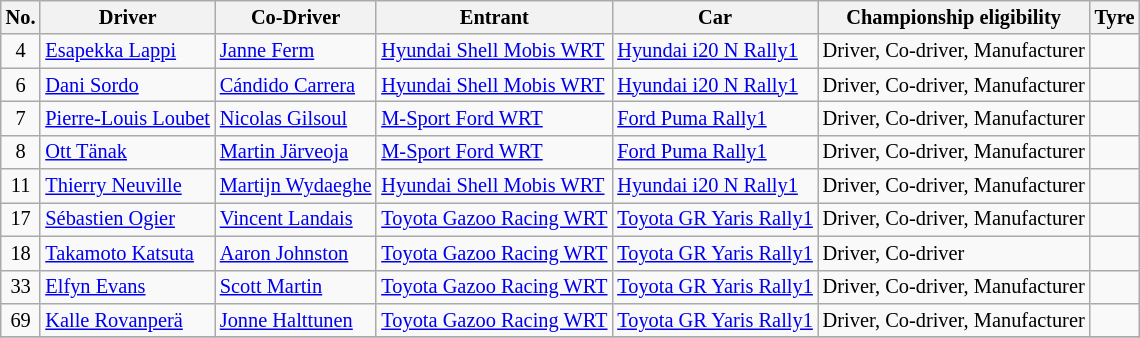<table class="wikitable" style="font-size: 85%;">
<tr>
<th>No.</th>
<th>Driver</th>
<th>Co-Driver</th>
<th>Entrant</th>
<th>Car</th>
<th>Championship eligibility</th>
<th>Tyre</th>
</tr>
<tr>
<td align="center">4</td>
<td> <a href='#'>Esapekka Lappi</a></td>
<td> <a href='#'>Janne Ferm</a></td>
<td> <a href='#'>Hyundai Shell Mobis WRT</a></td>
<td><a href='#'>Hyundai i20 N Rally1</a></td>
<td>Driver, Co-driver, Manufacturer</td>
<td align="center"></td>
</tr>
<tr>
<td align="center">6</td>
<td> <a href='#'>Dani Sordo</a></td>
<td> <a href='#'>Cándido Carrera</a></td>
<td> <a href='#'>Hyundai Shell Mobis WRT</a></td>
<td><a href='#'>Hyundai i20 N Rally1</a></td>
<td>Driver, Co-driver, Manufacturer</td>
<td align="center"></td>
</tr>
<tr>
<td align="center">7</td>
<td> <a href='#'>Pierre-Louis Loubet</a></td>
<td> <a href='#'>Nicolas Gilsoul</a></td>
<td> <a href='#'>M-Sport Ford WRT</a></td>
<td><a href='#'>Ford Puma Rally1</a></td>
<td>Driver, Co-driver, Manufacturer</td>
<td align="center"></td>
</tr>
<tr>
<td align="center">8</td>
<td> <a href='#'>Ott Tänak</a></td>
<td> <a href='#'>Martin Järveoja</a></td>
<td> <a href='#'>M-Sport Ford WRT</a></td>
<td><a href='#'>Ford Puma Rally1</a></td>
<td>Driver, Co-driver, Manufacturer</td>
<td align="center"></td>
</tr>
<tr>
<td align="center">11</td>
<td> <a href='#'>Thierry Neuville</a></td>
<td> <a href='#'>Martijn Wydaeghe</a></td>
<td> <a href='#'>Hyundai Shell Mobis WRT</a></td>
<td><a href='#'>Hyundai i20 N Rally1</a></td>
<td>Driver, Co-driver, Manufacturer</td>
<td align="center"></td>
</tr>
<tr>
<td align="center">17</td>
<td> <a href='#'>Sébastien Ogier</a></td>
<td> <a href='#'>Vincent Landais</a></td>
<td> <a href='#'>Toyota Gazoo Racing WRT</a></td>
<td><a href='#'>Toyota GR Yaris Rally1</a></td>
<td>Driver, Co-driver, Manufacturer</td>
<td align="center"></td>
</tr>
<tr>
<td align="center">18</td>
<td> <a href='#'>Takamoto Katsuta</a></td>
<td> <a href='#'>Aaron Johnston</a></td>
<td> <a href='#'>Toyota Gazoo Racing WRT</a></td>
<td><a href='#'>Toyota GR Yaris Rally1</a></td>
<td>Driver, Co-driver</td>
<td align="center"></td>
</tr>
<tr>
<td align="center">33</td>
<td> <a href='#'>Elfyn Evans</a></td>
<td> <a href='#'>Scott Martin</a></td>
<td> <a href='#'>Toyota Gazoo Racing WRT</a></td>
<td><a href='#'>Toyota GR Yaris Rally1</a></td>
<td>Driver, Co-driver, Manufacturer</td>
<td align="center"></td>
</tr>
<tr>
<td align="center">69</td>
<td> <a href='#'>Kalle Rovanperä</a></td>
<td> <a href='#'>Jonne Halttunen</a></td>
<td> <a href='#'>Toyota Gazoo Racing WRT</a></td>
<td><a href='#'>Toyota GR Yaris Rally1</a></td>
<td>Driver, Co-driver, Manufacturer</td>
<td align="center"></td>
</tr>
<tr>
</tr>
</table>
